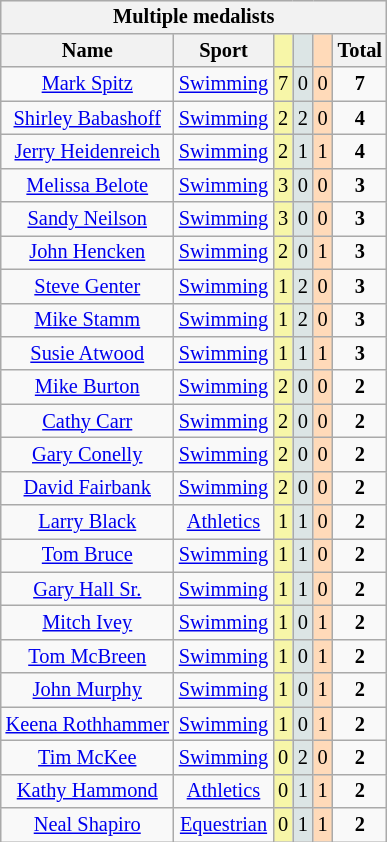<table class=wikitable style="font-size:85%; float:right; text-align:center">
<tr>
<th colspan=6>Multiple medalists</th>
</tr>
<tr>
<th>Name</th>
<th>Sport</th>
<td bgcolor=F7F6A8></td>
<td bgcolor=DCE5E5></td>
<td bgcolor=FFDAB9></td>
<th>Total</th>
</tr>
<tr>
<td><a href='#'>Mark Spitz</a></td>
<td><a href='#'>Swimming</a></td>
<td bgcolor=F7F6A8>7</td>
<td bgcolor=DCE5E5>0</td>
<td bgcolor=FFDAB9>0</td>
<td><strong>7</strong></td>
</tr>
<tr>
<td><a href='#'>Shirley Babashoff</a></td>
<td><a href='#'>Swimming</a></td>
<td bgcolor=F7F6A8>2</td>
<td bgcolor=DCE5E5>2</td>
<td bgcolor=FFDAB9>0</td>
<td><strong>4</strong></td>
</tr>
<tr>
<td><a href='#'>Jerry Heidenreich</a></td>
<td><a href='#'>Swimming</a></td>
<td bgcolor=F7F6A8>2</td>
<td bgcolor=DCE5E5>1</td>
<td bgcolor=FFDAB9>1</td>
<td><strong>4</strong></td>
</tr>
<tr>
<td><a href='#'>Melissa Belote</a></td>
<td><a href='#'>Swimming</a></td>
<td bgcolor=F7F6A8>3</td>
<td bgcolor=DCE5E5>0</td>
<td bgcolor=FFDAB9>0</td>
<td><strong>3</strong></td>
</tr>
<tr>
<td><a href='#'>Sandy Neilson</a></td>
<td><a href='#'>Swimming</a></td>
<td bgcolor=F7F6A8>3</td>
<td bgcolor=DCE5E5>0</td>
<td bgcolor=FFDAB9>0</td>
<td><strong>3</strong></td>
</tr>
<tr>
<td><a href='#'>John Hencken</a></td>
<td><a href='#'>Swimming</a></td>
<td bgcolor=F7F6A8>2</td>
<td bgcolor=DCE5E5>0</td>
<td bgcolor=FFDAB9>1</td>
<td><strong>3</strong></td>
</tr>
<tr>
<td><a href='#'>Steve Genter</a></td>
<td><a href='#'>Swimming</a></td>
<td bgcolor=F7F6A8>1</td>
<td bgcolor=DCE5E5>2</td>
<td bgcolor=FFDAB9>0</td>
<td><strong>3</strong></td>
</tr>
<tr>
<td><a href='#'>Mike Stamm</a></td>
<td><a href='#'>Swimming</a></td>
<td bgcolor=F7F6A8>1</td>
<td bgcolor=DCE5E5>2</td>
<td bgcolor=FFDAB9>0</td>
<td><strong>3</strong></td>
</tr>
<tr>
<td><a href='#'>Susie Atwood</a></td>
<td><a href='#'>Swimming</a></td>
<td bgcolor=F7F6A8>1</td>
<td bgcolor=DCE5E5>1</td>
<td bgcolor=FFDAB9>1</td>
<td><strong>3</strong></td>
</tr>
<tr>
<td><a href='#'>Mike Burton</a></td>
<td><a href='#'>Swimming</a></td>
<td bgcolor=F7F6A8>2</td>
<td bgcolor=DCE5E5>0</td>
<td bgcolor=FFDAB9>0</td>
<td><strong>2</strong></td>
</tr>
<tr>
<td><a href='#'>Cathy Carr</a></td>
<td><a href='#'>Swimming</a></td>
<td bgcolor=F7F6A8>2</td>
<td bgcolor=DCE5E5>0</td>
<td bgcolor=FFDAB9>0</td>
<td><strong>2</strong></td>
</tr>
<tr>
<td><a href='#'>Gary Conelly</a></td>
<td><a href='#'>Swimming</a></td>
<td bgcolor=F7F6A8>2</td>
<td bgcolor=DCE5E5>0</td>
<td bgcolor=FFDAB9>0</td>
<td><strong>2</strong></td>
</tr>
<tr>
<td><a href='#'>David Fairbank</a></td>
<td><a href='#'>Swimming</a></td>
<td bgcolor=F7F6A8>2</td>
<td bgcolor=DCE5E5>0</td>
<td bgcolor=FFDAB9>0</td>
<td><strong>2</strong></td>
</tr>
<tr>
<td><a href='#'>Larry Black</a></td>
<td><a href='#'>Athletics</a></td>
<td bgcolor=F7F6A8>1</td>
<td bgcolor=DCE5E5>1</td>
<td bgcolor=FFDAB9>0</td>
<td><strong>2</strong></td>
</tr>
<tr>
<td><a href='#'>Tom Bruce</a></td>
<td><a href='#'>Swimming</a></td>
<td bgcolor=F7F6A8>1</td>
<td bgcolor=DCE5E5>1</td>
<td bgcolor=FFDAB9>0</td>
<td><strong>2</strong></td>
</tr>
<tr>
<td><a href='#'>Gary Hall Sr.</a></td>
<td><a href='#'>Swimming</a></td>
<td bgcolor=F7F6A8>1</td>
<td bgcolor=DCE5E5>1</td>
<td bgcolor=FFDAB9>0</td>
<td><strong>2</strong></td>
</tr>
<tr>
<td><a href='#'>Mitch Ivey</a></td>
<td><a href='#'>Swimming</a></td>
<td bgcolor=F7F6A8>1</td>
<td bgcolor=DCE5E5>0</td>
<td bgcolor=FFDAB9>1</td>
<td><strong>2</strong></td>
</tr>
<tr>
<td><a href='#'>Tom McBreen</a></td>
<td><a href='#'>Swimming</a></td>
<td bgcolor=F7F6A8>1</td>
<td bgcolor=DCE5E5>0</td>
<td bgcolor=FFDAB9>1</td>
<td><strong>2</strong></td>
</tr>
<tr>
<td><a href='#'>John Murphy</a></td>
<td><a href='#'>Swimming</a></td>
<td bgcolor=F7F6A8>1</td>
<td bgcolor=DCE5E5>0</td>
<td bgcolor=FFDAB9>1</td>
<td><strong>2</strong></td>
</tr>
<tr>
<td><a href='#'>Keena Rothhammer</a></td>
<td><a href='#'>Swimming</a></td>
<td bgcolor=F7F6A8>1</td>
<td bgcolor=DCE5E5>0</td>
<td bgcolor=FFDAB9>1</td>
<td><strong>2</strong></td>
</tr>
<tr>
<td><a href='#'>Tim McKee</a></td>
<td><a href='#'>Swimming</a></td>
<td bgcolor=F7F6A8>0</td>
<td bgcolor=DCE5E5>2</td>
<td bgcolor=FFDAB9>0</td>
<td><strong>2</strong></td>
</tr>
<tr>
<td><a href='#'>Kathy Hammond</a></td>
<td><a href='#'>Athletics</a></td>
<td bgcolor=F7F6A8>0</td>
<td bgcolor=DCE5E5>1</td>
<td bgcolor=FFDAB9>1</td>
<td><strong>2</strong></td>
</tr>
<tr>
<td><a href='#'>Neal Shapiro</a></td>
<td><a href='#'>Equestrian</a></td>
<td bgcolor=F7F6A8>0</td>
<td bgcolor=DCE5E5>1</td>
<td bgcolor=FFDAB9>1</td>
<td><strong>2</strong></td>
</tr>
</table>
